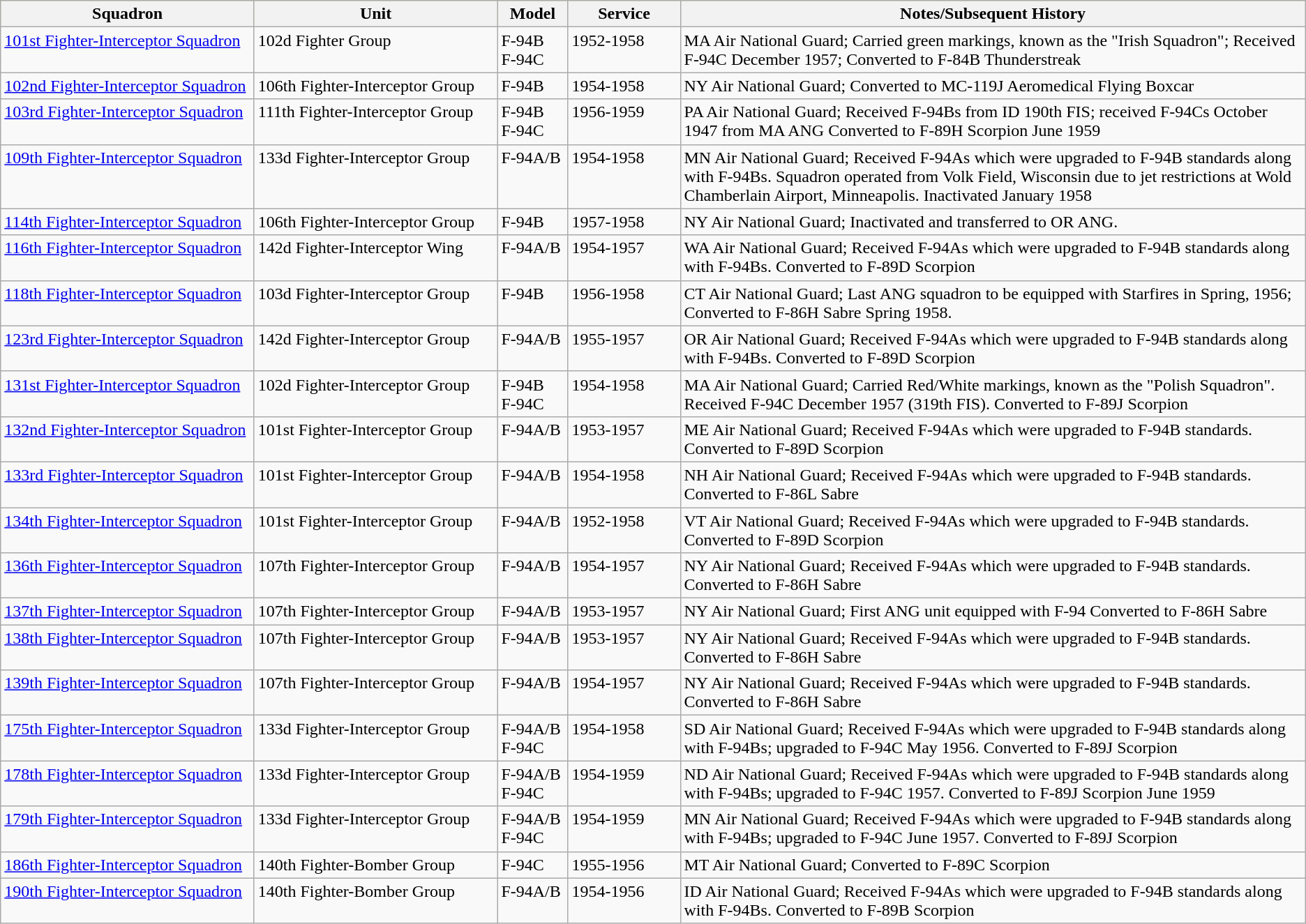<table class="wikitable">
<tr style="background:#f5f9B3;">
<th scope="col" width="235">Squadron</th>
<th scope="col" width="225">Unit</th>
<th scope="col" width="60">Model</th>
<th scope="col" width="100">Service</th>
<th>Notes/Subsequent History</th>
</tr>
<tr valign="top">
<td><a href='#'>101st Fighter-Interceptor Squadron</a></td>
<td>102d Fighter Group</td>
<td>F-94B<br>F-94C</td>
<td>1952-1958</td>
<td>MA Air National Guard; Carried green markings, known as the "Irish Squadron";  Received F-94C December 1957; Converted to F-84B Thunderstreak</td>
</tr>
<tr valign="top">
<td><a href='#'>102nd Fighter-Interceptor Squadron</a></td>
<td>106th Fighter-Interceptor Group</td>
<td>F-94B</td>
<td>1954-1958</td>
<td>NY Air National Guard; Converted to MC-119J Aeromedical Flying Boxcar</td>
</tr>
<tr valign="top">
<td><a href='#'>103rd Fighter-Interceptor Squadron</a></td>
<td>111th Fighter-Interceptor Group</td>
<td>F-94B<br>F-94C</td>
<td>1956-1959</td>
<td>PA Air National Guard; Received F-94Bs from ID 190th FIS; received F-94Cs October 1947 from MA ANG Converted to F-89H Scorpion June 1959</td>
</tr>
<tr valign="top">
<td><a href='#'>109th Fighter-Interceptor Squadron</a></td>
<td>133d Fighter-Interceptor Group</td>
<td>F-94A/B</td>
<td>1954-1958</td>
<td>MN Air National Guard; Received F-94As which were upgraded to F-94B standards along with F-94Bs.  Squadron operated from Volk Field, Wisconsin due to jet restrictions at Wold Chamberlain Airport, Minneapolis.  Inactivated January 1958</td>
</tr>
<tr valign="top">
<td><a href='#'>114th Fighter-Interceptor Squadron</a></td>
<td>106th Fighter-Interceptor Group</td>
<td>F-94B</td>
<td>1957-1958</td>
<td>NY Air National Guard; Inactivated and transferred to OR ANG.</td>
</tr>
<tr valign="top">
<td><a href='#'>116th Fighter-Interceptor Squadron</a></td>
<td>142d Fighter-Interceptor Wing</td>
<td>F-94A/B</td>
<td>1954-1957</td>
<td>WA Air National Guard; Received F-94As which were upgraded to F-94B standards along with F-94Bs.  Converted to F-89D Scorpion</td>
</tr>
<tr valign="top">
<td><a href='#'>118th Fighter-Interceptor Squadron</a></td>
<td>103d Fighter-Interceptor Group</td>
<td>F-94B</td>
<td>1956-1958</td>
<td>CT Air National Guard; Last ANG squadron to be equipped with Starfires in Spring, 1956; Converted to F-86H Sabre Spring 1958.</td>
</tr>
<tr valign="top">
<td><a href='#'>123rd Fighter-Interceptor Squadron</a></td>
<td>142d Fighter-Interceptor Group</td>
<td>F-94A/B</td>
<td>1955-1957</td>
<td>OR Air National Guard; Received F-94As which were upgraded to F-94B standards along with F-94Bs.  Converted to F-89D Scorpion</td>
</tr>
<tr valign="top">
<td><a href='#'>131st Fighter-Interceptor Squadron</a></td>
<td>102d Fighter-Interceptor Group</td>
<td>F-94B<br>F-94C</td>
<td>1954-1958</td>
<td>MA Air National Guard; Carried Red/White markings, known as the "Polish Squadron". Received F-94C December 1957 (319th FIS). Converted to F-89J Scorpion</td>
</tr>
<tr valign="top">
<td><a href='#'>132nd Fighter-Interceptor Squadron</a></td>
<td>101st Fighter-Interceptor Group</td>
<td>F-94A/B</td>
<td>1953-1957</td>
<td>ME Air National Guard; Received F-94As which were upgraded to F-94B standards.  Converted to F-89D Scorpion</td>
</tr>
<tr valign="top">
<td><a href='#'>133rd Fighter-Interceptor Squadron</a></td>
<td>101st Fighter-Interceptor Group</td>
<td>F-94A/B</td>
<td>1954-1958</td>
<td>NH Air National Guard; Received F-94As which were upgraded to F-94B standards. Converted to F-86L Sabre</td>
</tr>
<tr valign="top">
<td><a href='#'>134th Fighter-Interceptor Squadron</a></td>
<td>101st Fighter-Interceptor Group</td>
<td>F-94A/B</td>
<td>1952-1958</td>
<td>VT Air National Guard; Received F-94As which were upgraded to F-94B standards. Converted to F-89D Scorpion</td>
</tr>
<tr valign="top">
<td><a href='#'>136th Fighter-Interceptor Squadron</a></td>
<td>107th Fighter-Interceptor Group</td>
<td>F-94A/B</td>
<td>1954-1957</td>
<td>NY Air National Guard;  Received F-94As which were upgraded to F-94B standards. Converted to F-86H Sabre</td>
</tr>
<tr valign="top">
<td><a href='#'>137th Fighter-Interceptor Squadron</a></td>
<td>107th Fighter-Interceptor Group</td>
<td>F-94A/B</td>
<td>1953-1957</td>
<td>NY Air National Guard; First ANG unit equipped with F-94 Converted to F-86H Sabre</td>
</tr>
<tr valign="top">
<td><a href='#'>138th Fighter-Interceptor Squadron</a></td>
<td>107th Fighter-Interceptor Group</td>
<td>F-94A/B</td>
<td>1953-1957</td>
<td>NY Air National Guard; Received F-94As which were upgraded to F-94B standards. Converted to F-86H Sabre</td>
</tr>
<tr valign="top">
<td><a href='#'>139th Fighter-Interceptor Squadron</a></td>
<td>107th Fighter-Interceptor Group</td>
<td>F-94A/B</td>
<td>1954-1957</td>
<td>NY Air National Guard;  Received F-94As which were upgraded to F-94B standards. Converted to F-86H Sabre</td>
</tr>
<tr valign="top">
<td><a href='#'>175th Fighter-Interceptor Squadron</a></td>
<td>133d Fighter-Interceptor Group</td>
<td>F-94A/B<br>F-94C</td>
<td>1954-1958</td>
<td>SD Air National Guard;  Received F-94As which were upgraded to F-94B standards along with F-94Bs; upgraded to F-94C May 1956. Converted to F-89J Scorpion</td>
</tr>
<tr valign="top">
<td><a href='#'>178th Fighter-Interceptor Squadron</a></td>
<td>133d Fighter-Interceptor Group</td>
<td>F-94A/B<br>F-94C</td>
<td>1954-1959</td>
<td>ND Air National Guard; Received F-94As which were upgraded to F-94B standards along with F-94Bs; upgraded to F-94C 1957.  Converted to F-89J Scorpion June 1959</td>
</tr>
<tr valign="top">
<td><a href='#'>179th Fighter-Interceptor Squadron</a></td>
<td>133d Fighter-Interceptor Group</td>
<td>F-94A/B<br>F-94C</td>
<td>1954-1959</td>
<td>MN Air National Guard; Received F-94As which were upgraded to F-94B standards along with F-94Bs; upgraded to F-94C June 1957. Converted to F-89J Scorpion</td>
</tr>
<tr valign="top">
<td><a href='#'>186th Fighter-Interceptor Squadron</a></td>
<td>140th Fighter-Bomber Group</td>
<td>F-94C</td>
<td>1955-1956</td>
<td>MT Air National Guard; Converted to F-89C Scorpion</td>
</tr>
<tr valign="top">
<td><a href='#'>190th Fighter-Interceptor Squadron</a></td>
<td>140th Fighter-Bomber Group</td>
<td>F-94A/B</td>
<td>1954-1956</td>
<td>ID Air National Guard; Received F-94As which were upgraded to F-94B standards along with F-94Bs.  Converted to F-89B Scorpion</td>
</tr>
</table>
